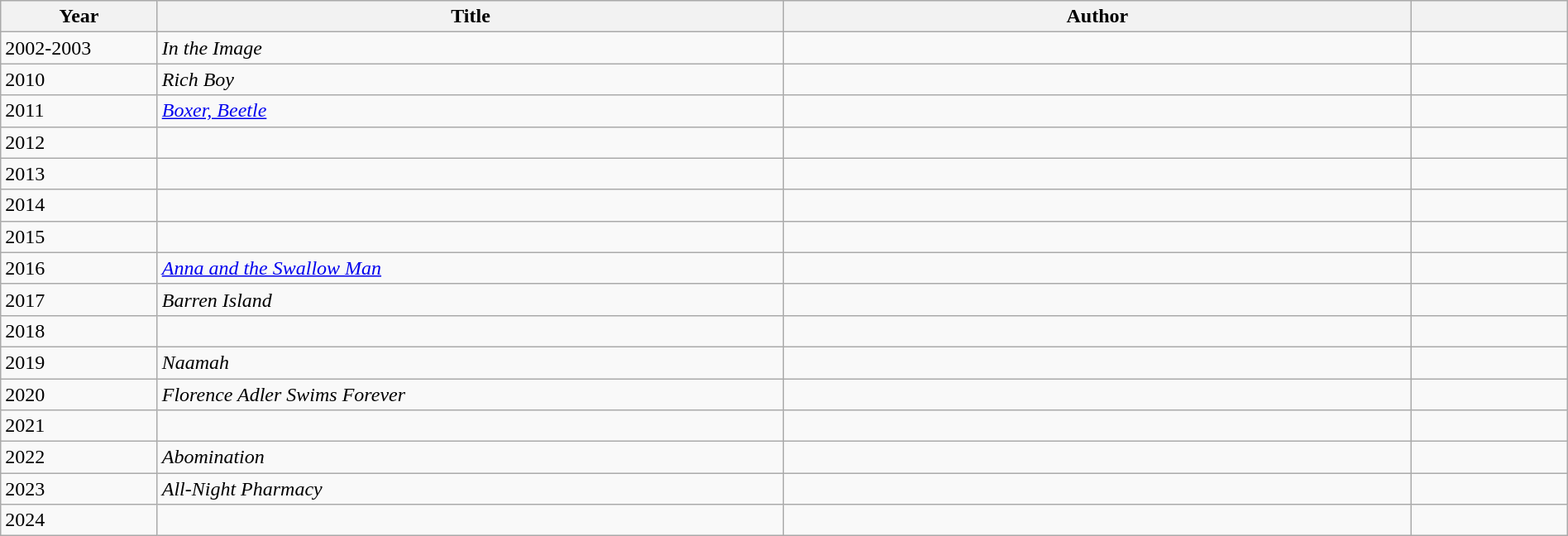<table class="wikitable sortable" style="width:100%">
<tr>
<th scope="col" style="width:10%">Year</th>
<th scope="col" style="width:40%">Title</th>
<th scope="col" style="width:40%">Author</th>
<th scope="col" style="width:10%"></th>
</tr>
<tr>
<td>2002-2003</td>
<td><em>In the Image</em></td>
<td></td>
<td><em></em></td>
</tr>
<tr>
<td>2010</td>
<td><em>Rich Boy</em></td>
<td></td>
<td></td>
</tr>
<tr>
<td>2011</td>
<td><em><a href='#'>Boxer, Beetle</a></em></td>
<td></td>
<td></td>
</tr>
<tr>
<td>2012</td>
<td><em></em></td>
<td></td>
<td></td>
</tr>
<tr>
<td>2013</td>
<td><em></em></td>
<td></td>
<td></td>
</tr>
<tr>
<td>2014</td>
<td><em></em></td>
<td></td>
<td></td>
</tr>
<tr>
<td>2015</td>
<td><em></em></td>
<td></td>
<td></td>
</tr>
<tr>
<td>2016</td>
<td><em><a href='#'>Anna and the Swallow Man</a></em></td>
<td></td>
<td></td>
</tr>
<tr>
<td>2017</td>
<td><em>Barren Island</em></td>
<td></td>
<td></td>
</tr>
<tr>
<td>2018</td>
<td><em></em></td>
<td></td>
<td></td>
</tr>
<tr>
<td>2019</td>
<td><em>Naamah</em></td>
<td></td>
<td></td>
</tr>
<tr>
<td>2020</td>
<td><em>Florence Adler Swims Forever</em></td>
<td></td>
<td></td>
</tr>
<tr>
<td>2021</td>
<td><em></em></td>
<td></td>
<td></td>
</tr>
<tr>
<td>2022</td>
<td><em>Abomination</em></td>
<td></td>
<td></td>
</tr>
<tr>
<td>2023</td>
<td><em>All-Night Pharmacy</em></td>
<td></td>
<td></td>
</tr>
<tr>
<td>2024</td>
<td><em></em></td>
<td></td>
<td></td>
</tr>
</table>
